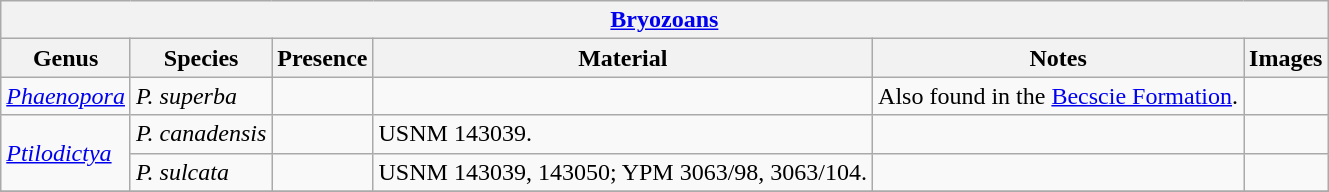<table class="wikitable" align="center">
<tr>
<th colspan="6" align="center"><strong><a href='#'>Bryozoans</a></strong></th>
</tr>
<tr>
<th>Genus</th>
<th>Species</th>
<th>Presence</th>
<th><strong>Material</strong></th>
<th>Notes</th>
<th>Images</th>
</tr>
<tr>
<td><em><a href='#'>Phaenopora</a></em></td>
<td><em>P. superba</em></td>
<td></td>
<td></td>
<td>Also found in the <a href='#'>Becscie Formation</a>.</td>
<td></td>
</tr>
<tr>
<td rowspan="2"><em><a href='#'>Ptilodictya</a></em></td>
<td><em>P. canadensis</em></td>
<td></td>
<td>USNM 143039.</td>
<td></td>
<td></td>
</tr>
<tr>
<td><em>P. sulcata</em></td>
<td></td>
<td>USNM 143039, 143050; YPM  3063/98, 3063/104.</td>
<td></td>
<td></td>
</tr>
<tr>
</tr>
</table>
